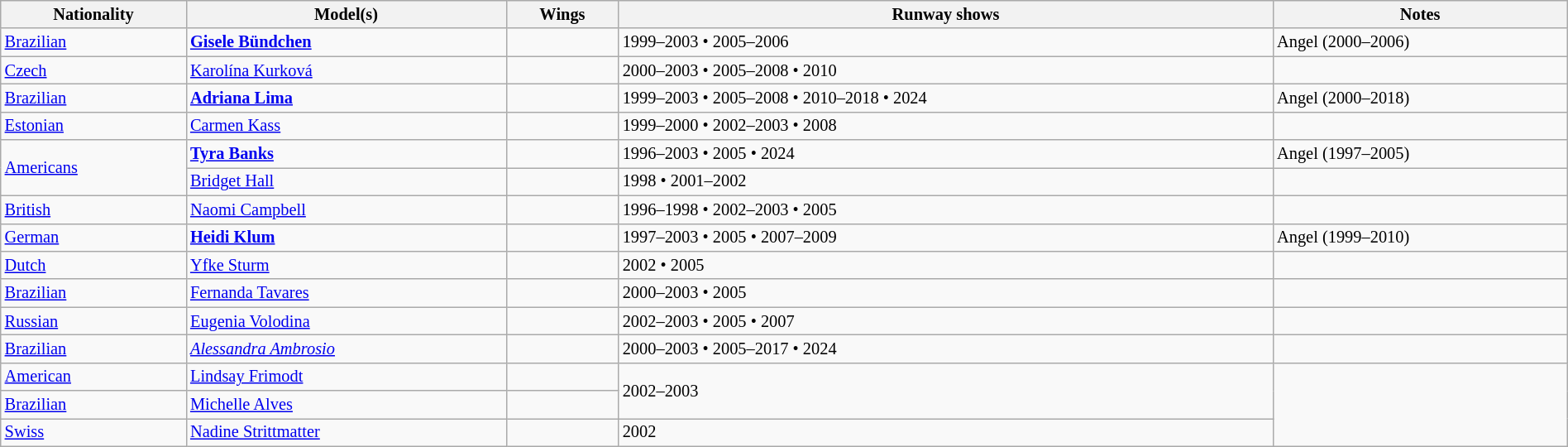<table class="sortable wikitable"  style="font-size:85%; width:100%;">
<tr>
<th>Nationality</th>
<th>Model(s)</th>
<th>Wings</th>
<th>Runway shows</th>
<th>Notes</th>
</tr>
<tr>
<td> <a href='#'>Brazilian</a></td>
<td><strong><a href='#'>Gisele Bündchen</a></strong></td>
<td></td>
<td>1999–2003 • 2005–2006</td>
<td> Angel (2000–2006)</td>
</tr>
<tr>
<td> <a href='#'>Czech</a></td>
<td><a href='#'>Karolína Kurková</a></td>
<td></td>
<td>2000–2003 • 2005–2008 • 2010</td>
<td></td>
</tr>
<tr>
<td> <a href='#'>Brazilian</a></td>
<td><strong><a href='#'>Adriana Lima</a></strong></td>
<td></td>
<td>1999–2003 • 2005–2008 • 2010–2018 • 2024</td>
<td> Angel (2000–2018)</td>
</tr>
<tr>
<td> <a href='#'>Estonian</a></td>
<td><a href='#'>Carmen Kass</a></td>
<td></td>
<td>1999–2000 • 2002–2003 • 2008</td>
<td></td>
</tr>
<tr>
<td rowspan="2"> <a href='#'>Americans</a></td>
<td><strong><a href='#'>Tyra Banks</a></strong></td>
<td></td>
<td>1996–2003 • 2005 • 2024</td>
<td> Angel (1997–2005)</td>
</tr>
<tr>
<td><a href='#'>Bridget Hall</a></td>
<td align="center"></td>
<td>1998 • 2001–2002</td>
<td></td>
</tr>
<tr>
<td> <a href='#'>British</a></td>
<td><a href='#'>Naomi Campbell</a></td>
<td></td>
<td>1996–1998 • 2002–2003 • 2005</td>
<td></td>
</tr>
<tr>
<td> <a href='#'>German</a></td>
<td><strong><a href='#'>Heidi Klum</a></strong></td>
<td></td>
<td>1997–2003 • 2005 • 2007–2009</td>
<td> Angel (1999–2010)</td>
</tr>
<tr>
<td> <a href='#'>Dutch</a></td>
<td><a href='#'>Yfke Sturm</a></td>
<td></td>
<td>2002 • 2005</td>
<td></td>
</tr>
<tr>
<td> <a href='#'>Brazilian</a></td>
<td><a href='#'>Fernanda Tavares</a></td>
<td></td>
<td>2000–2003 • 2005</td>
<td></td>
</tr>
<tr>
<td> <a href='#'>Russian</a></td>
<td><a href='#'>Eugenia Volodina</a></td>
<td></td>
<td>2002–2003 • 2005 • 2007</td>
<td></td>
</tr>
<tr>
<td> <a href='#'>Brazilian</a></td>
<td><em><a href='#'>Alessandra Ambrosio</a></em></td>
<td></td>
<td>2000–2003 • 2005–2017 • 2024</td>
<td></td>
</tr>
<tr>
<td> <a href='#'>American</a></td>
<td><a href='#'>Lindsay Frimodt</a></td>
<td></td>
<td rowspan="2">2002–2003</td>
<td rowspan="3"></td>
</tr>
<tr>
<td> <a href='#'>Brazilian</a></td>
<td><a href='#'>Michelle Alves</a></td>
<td></td>
</tr>
<tr>
<td> <a href='#'>Swiss</a></td>
<td><a href='#'>Nadine Strittmatter</a></td>
<td></td>
<td>2002</td>
</tr>
</table>
